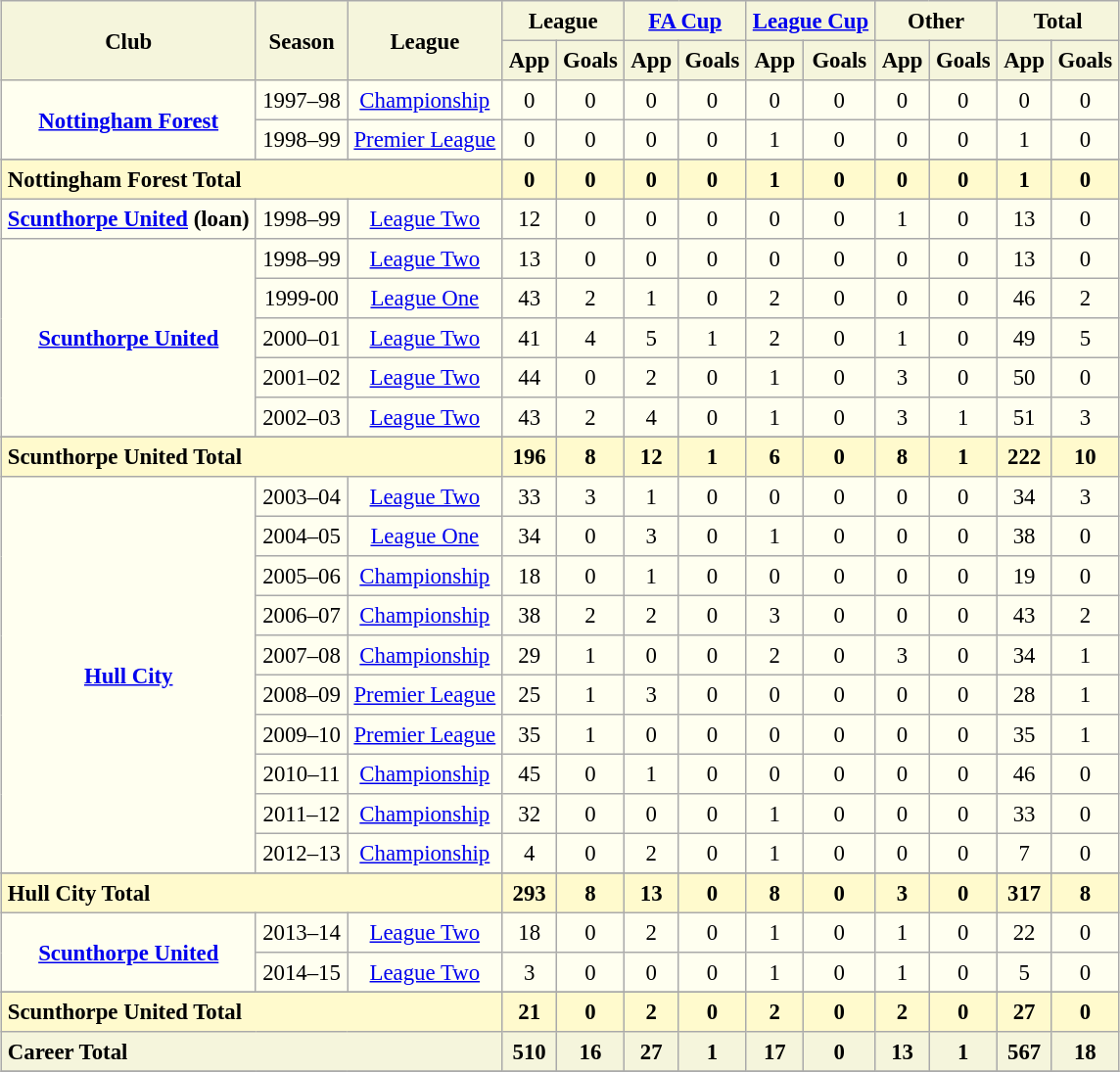<table border=1 align=center cellpadding=4 cellspacing=2 style="background: ivory; font-size: 95%; border: 1px #aaaaaa solid; border-collapse: collapse; clear:center">
<tr style="background:beige">
<th rowspan="2">Club</th>
<th rowspan="2">Season</th>
<th rowspan="2">League</th>
<th colspan="2"> League</th>
<th colspan="2"><a href='#'>FA Cup</a></th>
<th colspan="2"><a href='#'>League Cup</a></th>
<th colspan="2">Other</th>
<th colspan="2">Total</th>
</tr>
<tr style="background:beige">
<th>App</th>
<th>Goals</th>
<th>App</th>
<th>Goals</th>
<th>App</th>
<th>Goals</th>
<th>App</th>
<th>Goals</th>
<th>App</th>
<th>Goals</th>
</tr>
<tr>
<td rowspan="2" align=center valign=center><strong><a href='#'>Nottingham Forest</a></strong></td>
<td align="center">1997–98</td>
<td align="center"><a href='#'>Championship</a></td>
<td align="center">0</td>
<td align="center">0</td>
<td align="center">0</td>
<td align="center">0</td>
<td align="center">0</td>
<td align="center">0</td>
<td align="center">0</td>
<td align="center">0</td>
<td align="center">0</td>
<td align="center">0</td>
</tr>
<tr>
<td align="center">1998–99</td>
<td align="center"><a href='#'>Premier League</a></td>
<td align="center">0</td>
<td align="center">0</td>
<td align="center">0</td>
<td align="center">0</td>
<td align="center">1</td>
<td align="center">0</td>
<td align="center">0</td>
<td align="center">0</td>
<td align="center">1</td>
<td align="center">0</td>
</tr>
<tr>
</tr>
<tr style="background:lemonchiffon">
<th colspan="3" align="left">Nottingham Forest Total</th>
<th>0</th>
<th>0</th>
<th>0</th>
<th>0</th>
<th>1</th>
<th>0</th>
<th>0</th>
<th>0</th>
<th>1</th>
<th>0</th>
</tr>
<tr>
<td rowspan="1" align=center valign=center><strong><a href='#'>Scunthorpe United</a> (loan)</strong></td>
<td align="center">1998–99</td>
<td align="center"><a href='#'>League Two</a></td>
<td align="center">12</td>
<td align="center">0</td>
<td align="center">0</td>
<td align="center">0</td>
<td align="center">0</td>
<td align="center">0</td>
<td align="center">1</td>
<td align="center">0</td>
<td align="center">13</td>
<td align="center">0</td>
</tr>
<tr>
<td rowspan="5" align=center valign=center><strong><a href='#'>Scunthorpe United</a></strong></td>
<td align="center">1998–99</td>
<td align="center"><a href='#'>League Two</a></td>
<td align="center">13</td>
<td align="center">0</td>
<td align="center">0</td>
<td align="center">0</td>
<td align="center">0</td>
<td align="center">0</td>
<td align="center">0</td>
<td align="center">0</td>
<td align="center">13</td>
<td align="center">0</td>
</tr>
<tr>
<td align="center">1999-00</td>
<td align="center"><a href='#'>League One</a></td>
<td align="center">43</td>
<td align="center">2</td>
<td align="center">1</td>
<td align="center">0</td>
<td align="center">2</td>
<td align="center">0</td>
<td align="center">0</td>
<td align="center">0</td>
<td align="center">46</td>
<td align="center">2</td>
</tr>
<tr>
<td align="center">2000–01</td>
<td align="center"><a href='#'>League Two</a></td>
<td align="center">41</td>
<td align="center">4</td>
<td align="center">5</td>
<td align="center">1</td>
<td align="center">2</td>
<td align="center">0</td>
<td align="center">1</td>
<td align="center">0</td>
<td align="center">49</td>
<td align="center">5</td>
</tr>
<tr>
<td align="center">2001–02</td>
<td align="center"><a href='#'>League Two</a></td>
<td align="center">44</td>
<td align="center">0</td>
<td align="center">2</td>
<td align="center">0</td>
<td align="center">1</td>
<td align="center">0</td>
<td align="center">3</td>
<td align="center">0</td>
<td align="center">50</td>
<td align="center">0</td>
</tr>
<tr>
<td align="center">2002–03</td>
<td align="center"><a href='#'>League Two</a></td>
<td align="center">43</td>
<td align="center">2</td>
<td align="center">4</td>
<td align="center">0</td>
<td align="center">1</td>
<td align="center">0</td>
<td align="center">3</td>
<td align="center">1</td>
<td align="center">51</td>
<td align="center">3</td>
</tr>
<tr>
</tr>
<tr style="background:lemonchiffon">
<th colspan="3" align="left">Scunthorpe United Total</th>
<th>196</th>
<th>8</th>
<th>12</th>
<th>1</th>
<th>6</th>
<th>0</th>
<th>8</th>
<th>1</th>
<th>222</th>
<th>10</th>
</tr>
<tr>
<td rowspan="10" align=center valign=center><strong><a href='#'>Hull City</a></strong></td>
<td align="center">2003–04</td>
<td align="center"><a href='#'>League Two</a></td>
<td align="center">33</td>
<td align="center">3</td>
<td align="center">1</td>
<td align="center">0</td>
<td align="center">0</td>
<td align="center">0</td>
<td align="center">0</td>
<td align="center">0</td>
<td align="center">34</td>
<td align="center">3</td>
</tr>
<tr>
<td align="center">2004–05</td>
<td align="center"><a href='#'>League One</a></td>
<td align="center">34</td>
<td align="center">0</td>
<td align="center">3</td>
<td align="center">0</td>
<td align="center">1</td>
<td align="center">0</td>
<td align="center">0</td>
<td align="center">0</td>
<td align="center">38</td>
<td align="center">0</td>
</tr>
<tr>
<td align="center">2005–06</td>
<td align="center"><a href='#'>Championship</a></td>
<td align="center">18</td>
<td align="center">0</td>
<td align="center">1</td>
<td align="center">0</td>
<td align="center">0</td>
<td align="center">0</td>
<td align="center">0</td>
<td align="center">0</td>
<td align="center">19</td>
<td align="center">0</td>
</tr>
<tr>
<td align="center">2006–07</td>
<td align="center"><a href='#'>Championship</a></td>
<td align="center">38</td>
<td align="center">2</td>
<td align="center">2</td>
<td align="center">0</td>
<td align="center">3</td>
<td align="center">0</td>
<td align="center">0</td>
<td align="center">0</td>
<td align="center">43</td>
<td align="center">2</td>
</tr>
<tr>
<td align="center">2007–08</td>
<td align="center"><a href='#'>Championship</a></td>
<td align="center">29</td>
<td align="center">1</td>
<td align="center">0</td>
<td align="center">0</td>
<td align="center">2</td>
<td align="center">0</td>
<td align="center">3</td>
<td align="center">0</td>
<td align="center">34</td>
<td align="center">1</td>
</tr>
<tr>
<td align="center">2008–09</td>
<td align="center"><a href='#'>Premier League</a></td>
<td align="center">25</td>
<td align="center">1</td>
<td align="center">3</td>
<td align="center">0</td>
<td align="center">0</td>
<td align="center">0</td>
<td align="center">0</td>
<td align="center">0</td>
<td align="center">28</td>
<td align="center">1</td>
</tr>
<tr>
<td align="center">2009–10</td>
<td align="center"><a href='#'>Premier League</a></td>
<td align="center">35</td>
<td align="center">1</td>
<td align="center">0</td>
<td align="center">0</td>
<td align="center">0</td>
<td align="center">0</td>
<td align="center">0</td>
<td align="center">0</td>
<td align="center">35</td>
<td align="center">1</td>
</tr>
<tr>
<td align="center">2010–11</td>
<td align="center"><a href='#'>Championship</a></td>
<td align="center">45</td>
<td align="center">0</td>
<td align="center">1</td>
<td align="center">0</td>
<td align="center">0</td>
<td align="center">0</td>
<td align="center">0</td>
<td align="center">0</td>
<td align="center">46</td>
<td align="center">0</td>
</tr>
<tr>
<td align="center">2011–12</td>
<td align="center"><a href='#'>Championship</a></td>
<td align="center">32</td>
<td align="center">0</td>
<td align="center">0</td>
<td align="center">0</td>
<td align="center">1</td>
<td align="center">0</td>
<td align="center">0</td>
<td align="center">0</td>
<td align="center">33</td>
<td align="center">0</td>
</tr>
<tr>
<td align="center">2012–13</td>
<td align="center"><a href='#'>Championship</a></td>
<td align="center">4</td>
<td align="center">0</td>
<td align="center">2</td>
<td align="center">0</td>
<td align="center">1</td>
<td align="center">0</td>
<td align="center">0</td>
<td align="center">0</td>
<td align="center">7</td>
<td align="center">0</td>
</tr>
<tr>
</tr>
<tr style="background:lemonchiffon">
<th colspan="3" align="left">Hull City Total</th>
<th>293</th>
<th>8</th>
<th>13</th>
<th>0</th>
<th>8</th>
<th>0</th>
<th>3</th>
<th>0</th>
<th>317</th>
<th>8</th>
</tr>
<tr>
<td rowspan="2" align=center valign=center><strong><a href='#'>Scunthorpe United</a></strong></td>
<td align="center">2013–14</td>
<td align="center"><a href='#'>League Two</a></td>
<td align="center">18</td>
<td align="center">0</td>
<td align="center">2</td>
<td align="center">0</td>
<td align="center">1</td>
<td align="center">0</td>
<td align="center">1</td>
<td align="center">0</td>
<td align="center">22</td>
<td align="center">0</td>
</tr>
<tr>
<td align="center">2014–15</td>
<td align="center"><a href='#'>League Two</a></td>
<td align="center">3</td>
<td align="center">0</td>
<td align="center">0</td>
<td align="center">0</td>
<td align="center">1</td>
<td align="center">0</td>
<td align="center">1</td>
<td align="center">0</td>
<td align="center">5</td>
<td align="center">0</td>
</tr>
<tr>
</tr>
<tr style="background:lemonchiffon">
<th colspan="3" align="left">Scunthorpe United Total</th>
<th>21</th>
<th>0</th>
<th>2</th>
<th>0</th>
<th>2</th>
<th>0</th>
<th>2</th>
<th>0</th>
<th>27</th>
<th>0</th>
</tr>
<tr>
<th style="background:beige" colspan="3" align="left">Career Total</th>
<th align=center style="background:beige">510</th>
<th align=center style="background:beige">16</th>
<th align=center style="background:beige">27</th>
<th align=center style="background:beige">1</th>
<th align=center style="background:beige">17</th>
<th align=center style="background:beige">0</th>
<th align=center style="background:beige">13</th>
<th align=center style="background:beige">1</th>
<th align=center style="background:beige">567</th>
<th align=center style="background:beige">18</th>
</tr>
<tr>
</tr>
</table>
